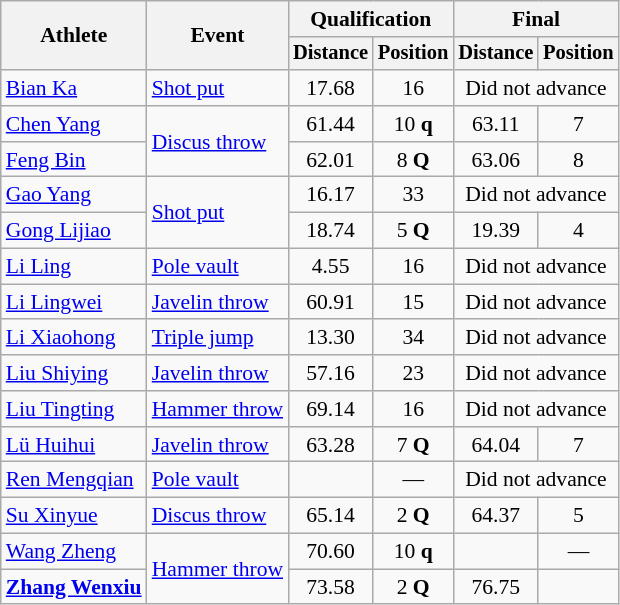<table class=wikitable style="font-size:90%">
<tr>
<th rowspan="2">Athlete</th>
<th rowspan="2">Event</th>
<th colspan="2">Qualification</th>
<th colspan="2">Final</th>
</tr>
<tr style="font-size:95%">
<th>Distance</th>
<th>Position</th>
<th>Distance</th>
<th>Position</th>
</tr>
<tr align=center>
<td align=left><a href='#'>Bian Ka</a></td>
<td align=left><a href='#'>Shot put</a></td>
<td>17.68</td>
<td>16</td>
<td colspan=2>Did not advance</td>
</tr>
<tr align=center>
<td align=left><a href='#'>Chen Yang</a></td>
<td align=left rowspan=2><a href='#'>Discus throw</a></td>
<td>61.44</td>
<td>10 <strong>q</strong></td>
<td>63.11</td>
<td>7</td>
</tr>
<tr align=center>
<td align=left><a href='#'>Feng Bin</a></td>
<td>62.01</td>
<td>8 <strong>Q</strong></td>
<td>63.06</td>
<td>8</td>
</tr>
<tr align=center>
<td align=left><a href='#'>Gao Yang</a></td>
<td align=left rowspan=2><a href='#'>Shot put</a></td>
<td>16.17</td>
<td>33</td>
<td colspan=2>Did not advance</td>
</tr>
<tr align=center>
<td align=left><a href='#'>Gong Lijiao</a></td>
<td>18.74</td>
<td>5 <strong>Q</strong></td>
<td>19.39</td>
<td>4</td>
</tr>
<tr align=center>
<td align=left><a href='#'>Li Ling</a></td>
<td align=left><a href='#'>Pole vault</a></td>
<td>4.55</td>
<td>16</td>
<td colspan=2>Did not advance</td>
</tr>
<tr align=center>
<td align=left><a href='#'>Li Lingwei</a></td>
<td align=left><a href='#'>Javelin throw</a></td>
<td>60.91</td>
<td>15</td>
<td colspan=2>Did not advance</td>
</tr>
<tr align=center>
<td align=left><a href='#'>Li Xiaohong</a></td>
<td align=left><a href='#'>Triple jump</a></td>
<td>13.30</td>
<td>34</td>
<td colspan=2>Did not advance</td>
</tr>
<tr align=center>
<td align=left><a href='#'>Liu Shiying</a></td>
<td align=left><a href='#'>Javelin throw</a></td>
<td>57.16</td>
<td>23</td>
<td colspan=2>Did not advance</td>
</tr>
<tr align=center>
<td align=left><a href='#'>Liu Tingting</a></td>
<td align=left><a href='#'>Hammer throw</a></td>
<td>69.14</td>
<td>16</td>
<td colspan=2>Did not advance</td>
</tr>
<tr align=center>
<td align=left><a href='#'>Lü Huihui</a></td>
<td align=left><a href='#'>Javelin throw</a></td>
<td>63.28</td>
<td>7 <strong>Q</strong></td>
<td>64.04</td>
<td>7</td>
</tr>
<tr align=center>
<td align=left><a href='#'>Ren Mengqian</a></td>
<td align=left><a href='#'>Pole vault</a></td>
<td></td>
<td>—</td>
<td colspan=2>Did not advance</td>
</tr>
<tr align=center>
<td align=left><a href='#'>Su Xinyue</a></td>
<td align=left><a href='#'>Discus throw</a></td>
<td>65.14</td>
<td>2 <strong>Q</strong></td>
<td>64.37</td>
<td>5</td>
</tr>
<tr align=center>
<td align=left><a href='#'>Wang Zheng</a></td>
<td align=left rowspan=2><a href='#'>Hammer throw</a></td>
<td>70.60</td>
<td>10 <strong>q</strong></td>
<td></td>
<td>—</td>
</tr>
<tr align=center>
<td align=left><strong><a href='#'>Zhang Wenxiu</a></strong></td>
<td>73.58</td>
<td>2 <strong>Q</strong></td>
<td>76.75</td>
<td></td>
</tr>
</table>
